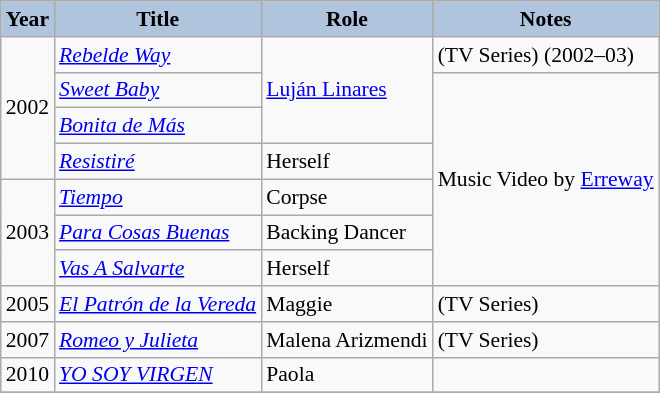<table class="wikitable" style="font-size:90%;">
<tr>
<th style="background:#B0C4DE;">Year</th>
<th style="background:#B0C4DE;">Title</th>
<th style="background:#B0C4DE;">Role</th>
<th style="background:#B0C4DE;">Notes</th>
</tr>
<tr>
<td rowspan="4">2002</td>
<td><em><a href='#'>Rebelde Way</a></em></td>
<td rowspan="3"><a href='#'>Luján Linares</a></td>
<td>(TV Series) (2002–03)</td>
</tr>
<tr>
<td><em><a href='#'>Sweet Baby</a></em></td>
<td rowspan="6">Music Video by <a href='#'>Erreway</a></td>
</tr>
<tr>
<td><em><a href='#'>Bonita de Más</a></em></td>
</tr>
<tr>
<td><em><a href='#'>Resistiré</a></em></td>
<td>Herself</td>
</tr>
<tr>
<td rowspan="3">2003</td>
<td><em><a href='#'>Tiempo</a></em></td>
<td>Corpse</td>
</tr>
<tr>
<td><em><a href='#'>Para Cosas Buenas</a></em></td>
<td>Backing Dancer</td>
</tr>
<tr>
<td><em><a href='#'>Vas A Salvarte</a></em></td>
<td>Herself</td>
</tr>
<tr>
<td>2005</td>
<td><em><a href='#'>El Patrón de la Vereda</a></em></td>
<td>Maggie</td>
<td>(TV Series)</td>
</tr>
<tr>
<td>2007</td>
<td><em><a href='#'>Romeo y Julieta</a></em></td>
<td>Malena Arizmendi</td>
<td>(TV Series)</td>
</tr>
<tr>
<td>2010</td>
<td><em><a href='#'>YO SOY VIRGEN</a></em></td>
<td>Paola</td>
<td></td>
</tr>
<tr>
</tr>
</table>
